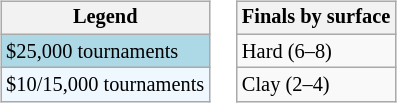<table>
<tr valign=top>
<td><br><table class=wikitable style="font-size:85%">
<tr>
<th>Legend</th>
</tr>
<tr style="background:lightblue;">
<td>$25,000 tournaments</td>
</tr>
<tr style="background:#f0f8ff;">
<td>$10/15,000 tournaments</td>
</tr>
</table>
</td>
<td><br><table class=wikitable style="font-size:85%">
<tr>
<th>Finals by surface</th>
</tr>
<tr>
<td>Hard (6–8)</td>
</tr>
<tr>
<td>Clay (2–4)</td>
</tr>
</table>
</td>
</tr>
</table>
